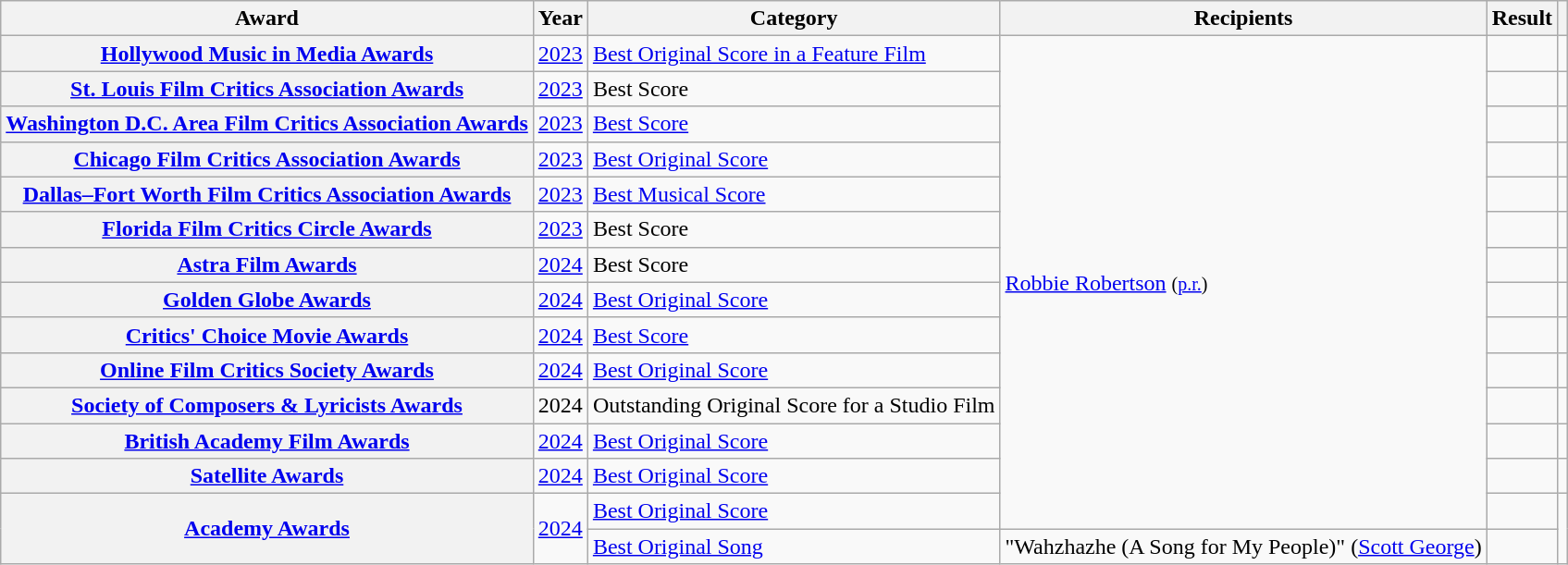<table class="wikitable sortable plainrowheaders">
<tr>
<th scope="col">Award</th>
<th scope="col">Year</th>
<th scope="col">Category</th>
<th>Recipients</th>
<th scope="col">Result</th>
<th scope="col" class="unsortable"></th>
</tr>
<tr>
<th scope="row"><a href='#'>Hollywood Music in Media Awards</a></th>
<td><a href='#'>2023</a></td>
<td><a href='#'>Best Original Score in a Feature Film</a></td>
<td rowspan="14"><a href='#'>Robbie Robertson</a> <small>(<a href='#'>p.r.</a>)</small></td>
<td></td>
<td></td>
</tr>
<tr>
<th scope="row"><a href='#'>St. Louis Film Critics Association Awards</a></th>
<td><a href='#'>2023</a></td>
<td>Best Score</td>
<td></td>
<td></td>
</tr>
<tr>
<th scope="row"><a href='#'>Washington D.C. Area Film Critics Association Awards</a></th>
<td><a href='#'>2023</a></td>
<td><a href='#'>Best Score</a></td>
<td></td>
<td></td>
</tr>
<tr>
<th scope="row"><a href='#'>Chicago Film Critics Association Awards</a></th>
<td><a href='#'>2023</a></td>
<td><a href='#'>Best Original Score</a></td>
<td></td>
<td></td>
</tr>
<tr>
<th scope="row"><a href='#'>Dallas–Fort Worth Film Critics Association Awards</a></th>
<td><a href='#'>2023</a></td>
<td><a href='#'>Best Musical Score</a></td>
<td></td>
<td></td>
</tr>
<tr>
<th scope="row"><a href='#'>Florida Film Critics Circle Awards</a></th>
<td><a href='#'>2023</a></td>
<td>Best Score</td>
<td></td>
<td></td>
</tr>
<tr>
<th scope="row"><a href='#'>Astra Film Awards</a></th>
<td><a href='#'>2024</a></td>
<td>Best Score</td>
<td></td>
<td></td>
</tr>
<tr>
<th scope="row"><a href='#'>Golden Globe Awards</a></th>
<td><a href='#'>2024</a></td>
<td><a href='#'>Best Original Score</a></td>
<td></td>
<td></td>
</tr>
<tr>
<th scope="row"><a href='#'>Critics' Choice Movie Awards</a></th>
<td><a href='#'>2024</a></td>
<td><a href='#'>Best Score</a></td>
<td></td>
<td></td>
</tr>
<tr>
<th scope="row"><a href='#'>Online Film Critics Society Awards</a></th>
<td><a href='#'>2024</a></td>
<td><a href='#'>Best Original Score</a></td>
<td></td>
<td></td>
</tr>
<tr>
<th scope="row"><a href='#'>Society of Composers & Lyricists Awards</a></th>
<td>2024</td>
<td>Outstanding Original Score for a Studio Film</td>
<td></td>
<td></td>
</tr>
<tr>
<th scope="row"><a href='#'>British Academy Film Awards</a></th>
<td><a href='#'>2024</a></td>
<td><a href='#'>Best Original Score</a></td>
<td></td>
<td></td>
</tr>
<tr>
<th scope="row"><a href='#'>Satellite Awards</a></th>
<td><a href='#'>2024</a></td>
<td><a href='#'>Best Original Score</a></td>
<td></td>
<td></td>
</tr>
<tr>
<th rowspan="2" scope="row"><a href='#'>Academy Awards</a></th>
<td rowspan="2"><a href='#'>2024</a></td>
<td><a href='#'>Best Original Score</a></td>
<td></td>
<td rowspan="2"></td>
</tr>
<tr>
<td><a href='#'>Best Original Song</a></td>
<td>"Wahzhazhe (A Song for My People)" (<a href='#'>Scott George</a>)</td>
<td></td>
</tr>
</table>
